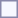<table style="border:1px solid #8888aa; background-color:#f7f8ff; padding:5px; font-size:95%; margin: 0px 12px 12px 0px;">
</table>
